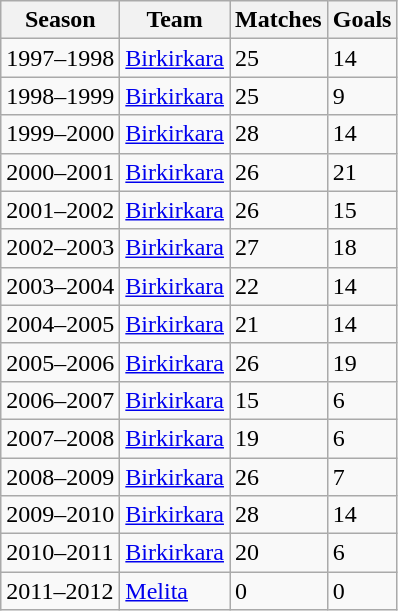<table class="wikitable">
<tr>
<th>Season</th>
<th>Team</th>
<th>Matches</th>
<th>Goals</th>
</tr>
<tr>
<td>1997–1998</td>
<td><a href='#'>Birkirkara</a></td>
<td>25</td>
<td>14</td>
</tr>
<tr>
<td>1998–1999</td>
<td><a href='#'>Birkirkara</a></td>
<td>25</td>
<td>9</td>
</tr>
<tr>
<td>1999–2000</td>
<td><a href='#'>Birkirkara</a></td>
<td>28</td>
<td>14</td>
</tr>
<tr>
<td>2000–2001</td>
<td><a href='#'>Birkirkara</a></td>
<td>26</td>
<td>21</td>
</tr>
<tr>
<td>2001–2002</td>
<td><a href='#'>Birkirkara</a></td>
<td>26</td>
<td>15</td>
</tr>
<tr>
<td>2002–2003</td>
<td><a href='#'>Birkirkara</a></td>
<td>27</td>
<td>18</td>
</tr>
<tr>
<td>2003–2004</td>
<td><a href='#'>Birkirkara</a></td>
<td>22</td>
<td>14</td>
</tr>
<tr>
<td>2004–2005</td>
<td><a href='#'>Birkirkara</a></td>
<td>21</td>
<td>14</td>
</tr>
<tr>
<td>2005–2006</td>
<td><a href='#'>Birkirkara</a></td>
<td>26</td>
<td>19</td>
</tr>
<tr>
<td>2006–2007</td>
<td><a href='#'>Birkirkara</a></td>
<td>15</td>
<td>6</td>
</tr>
<tr>
<td>2007–2008</td>
<td><a href='#'>Birkirkara</a></td>
<td>19</td>
<td>6</td>
</tr>
<tr>
<td>2008–2009</td>
<td><a href='#'>Birkirkara</a></td>
<td>26</td>
<td>7</td>
</tr>
<tr>
<td>2009–2010</td>
<td><a href='#'>Birkirkara</a></td>
<td>28</td>
<td>14</td>
</tr>
<tr>
<td>2010–2011</td>
<td><a href='#'>Birkirkara</a></td>
<td>20</td>
<td>6</td>
</tr>
<tr>
<td>2011–2012</td>
<td><a href='#'>Melita</a></td>
<td>0</td>
<td>0</td>
</tr>
</table>
